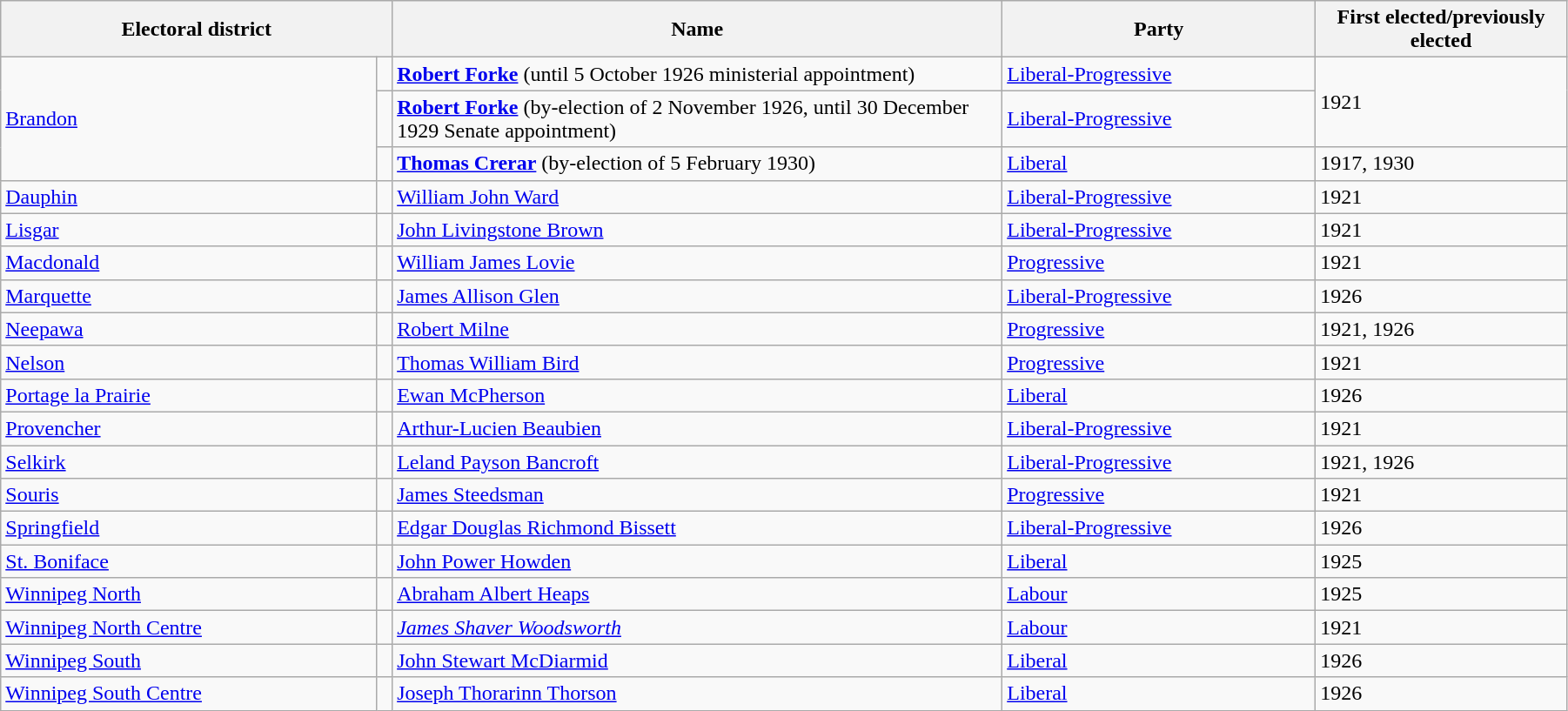<table class="wikitable" width=95%>
<tr>
<th colspan=2 width=25%>Electoral district</th>
<th>Name</th>
<th width=20%>Party</th>
<th>First elected/previously elected</th>
</tr>
<tr>
<td width=24% rowspan=3><a href='#'>Brandon</a></td>
<td></td>
<td><strong><a href='#'>Robert Forke</a></strong> (until 5 October 1926 ministerial appointment)</td>
<td><a href='#'>Liberal-Progressive</a></td>
<td rowspan=2>1921</td>
</tr>
<tr>
<td></td>
<td><strong><a href='#'>Robert Forke</a></strong> (by-election of 2 November 1926, until 30 December 1929 Senate appointment)</td>
<td><a href='#'>Liberal-Progressive</a></td>
</tr>
<tr>
<td></td>
<td><strong><a href='#'>Thomas Crerar</a></strong> (by-election of 5 February 1930)</td>
<td><a href='#'>Liberal</a></td>
<td>1917, 1930</td>
</tr>
<tr>
<td><a href='#'>Dauphin</a></td>
<td></td>
<td><a href='#'>William John Ward</a></td>
<td><a href='#'>Liberal-Progressive</a></td>
<td>1921</td>
</tr>
<tr>
<td><a href='#'>Lisgar</a></td>
<td></td>
<td><a href='#'>John Livingstone Brown</a></td>
<td><a href='#'>Liberal-Progressive</a></td>
<td>1921</td>
</tr>
<tr>
<td><a href='#'>Macdonald</a></td>
<td></td>
<td><a href='#'>William James Lovie</a></td>
<td><a href='#'>Progressive</a></td>
<td>1921</td>
</tr>
<tr>
<td><a href='#'>Marquette</a></td>
<td></td>
<td><a href='#'>James Allison Glen</a></td>
<td><a href='#'>Liberal-Progressive</a></td>
<td>1926</td>
</tr>
<tr>
<td><a href='#'>Neepawa</a></td>
<td></td>
<td><a href='#'>Robert Milne</a></td>
<td><a href='#'>Progressive</a></td>
<td>1921, 1926</td>
</tr>
<tr>
<td><a href='#'>Nelson</a></td>
<td></td>
<td><a href='#'>Thomas William Bird</a></td>
<td><a href='#'>Progressive</a></td>
<td>1921</td>
</tr>
<tr>
<td><a href='#'>Portage la Prairie</a></td>
<td></td>
<td><a href='#'>Ewan McPherson</a></td>
<td><a href='#'>Liberal</a></td>
<td>1926</td>
</tr>
<tr>
<td><a href='#'>Provencher</a></td>
<td></td>
<td><a href='#'>Arthur-Lucien Beaubien</a></td>
<td><a href='#'>Liberal-Progressive</a></td>
<td>1921</td>
</tr>
<tr>
<td><a href='#'>Selkirk</a></td>
<td></td>
<td><a href='#'>Leland Payson Bancroft</a></td>
<td><a href='#'>Liberal-Progressive</a></td>
<td>1921, 1926</td>
</tr>
<tr>
<td><a href='#'>Souris</a></td>
<td></td>
<td><a href='#'>James Steedsman</a></td>
<td><a href='#'>Progressive</a></td>
<td>1921</td>
</tr>
<tr>
<td><a href='#'>Springfield</a></td>
<td></td>
<td><a href='#'>Edgar Douglas Richmond Bissett</a></td>
<td><a href='#'>Liberal-Progressive</a></td>
<td>1926</td>
</tr>
<tr>
<td><a href='#'>St. Boniface</a></td>
<td></td>
<td><a href='#'>John Power Howden</a></td>
<td><a href='#'>Liberal</a></td>
<td>1925</td>
</tr>
<tr>
<td><a href='#'>Winnipeg North</a></td>
<td></td>
<td><a href='#'>Abraham Albert Heaps</a></td>
<td><a href='#'>Labour</a></td>
<td>1925</td>
</tr>
<tr>
<td><a href='#'>Winnipeg North Centre</a></td>
<td></td>
<td><em><a href='#'>James Shaver Woodsworth</a></em></td>
<td><a href='#'>Labour</a></td>
<td>1921</td>
</tr>
<tr>
<td><a href='#'>Winnipeg South</a></td>
<td></td>
<td><a href='#'>John Stewart McDiarmid</a></td>
<td><a href='#'>Liberal</a></td>
<td>1926</td>
</tr>
<tr>
<td><a href='#'>Winnipeg South Centre</a></td>
<td></td>
<td><a href='#'>Joseph Thorarinn Thorson</a></td>
<td><a href='#'>Liberal</a></td>
<td>1926</td>
</tr>
</table>
